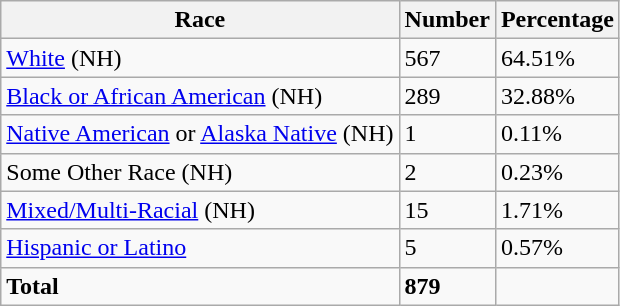<table class="wikitable">
<tr>
<th>Race</th>
<th>Number</th>
<th>Percentage</th>
</tr>
<tr>
<td><a href='#'>White</a> (NH)</td>
<td>567</td>
<td>64.51%</td>
</tr>
<tr>
<td><a href='#'>Black or African American</a> (NH)</td>
<td>289</td>
<td>32.88%</td>
</tr>
<tr>
<td><a href='#'>Native American</a> or <a href='#'>Alaska Native</a> (NH)</td>
<td>1</td>
<td>0.11%</td>
</tr>
<tr>
<td>Some Other Race (NH)</td>
<td>2</td>
<td>0.23%</td>
</tr>
<tr>
<td><a href='#'>Mixed/Multi-Racial</a> (NH)</td>
<td>15</td>
<td>1.71%</td>
</tr>
<tr>
<td><a href='#'>Hispanic or Latino</a></td>
<td>5</td>
<td>0.57%</td>
</tr>
<tr>
<td><strong>Total</strong></td>
<td><strong>879</strong></td>
<td></td>
</tr>
</table>
